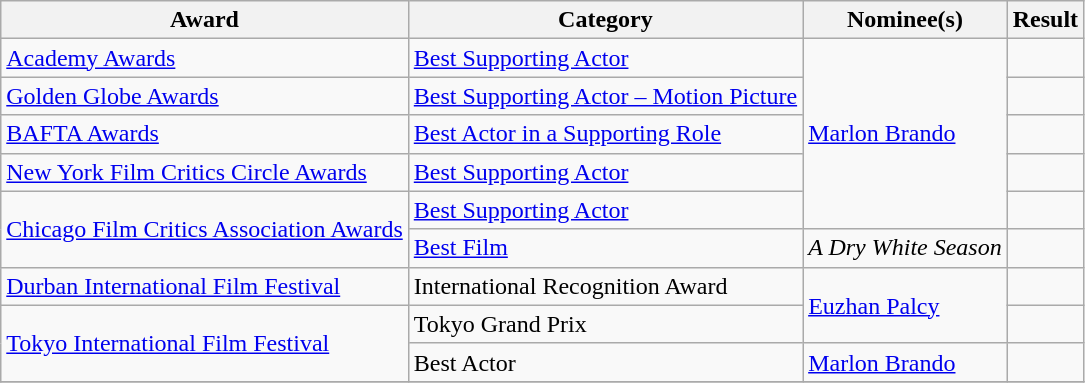<table class="wikitable">
<tr>
<th>Award</th>
<th>Category</th>
<th>Nominee(s)</th>
<th>Result</th>
</tr>
<tr>
<td><a href='#'>Academy Awards</a></td>
<td><a href='#'>Best Supporting Actor</a></td>
<td rowspan="5"><a href='#'>Marlon Brando</a></td>
<td></td>
</tr>
<tr>
<td><a href='#'>Golden Globe Awards</a></td>
<td><a href='#'>Best Supporting Actor – Motion Picture</a></td>
<td></td>
</tr>
<tr>
<td><a href='#'>BAFTA Awards</a></td>
<td><a href='#'>Best Actor in a Supporting Role</a></td>
<td></td>
</tr>
<tr>
<td><a href='#'>New York Film Critics Circle Awards</a></td>
<td><a href='#'>Best Supporting Actor</a></td>
<td></td>
</tr>
<tr>
<td rowspan="2"><a href='#'>Chicago Film Critics Association Awards</a></td>
<td><a href='#'>Best Supporting Actor</a></td>
<td></td>
</tr>
<tr>
<td><a href='#'>Best Film</a></td>
<td><em>A Dry White Season</em></td>
<td></td>
</tr>
<tr>
<td><a href='#'>Durban International Film Festival</a></td>
<td>International Recognition Award</td>
<td rowspan="2"><a href='#'>Euzhan Palcy</a></td>
<td></td>
</tr>
<tr>
<td rowspan="2"><a href='#'>Tokyo International Film Festival</a></td>
<td>Tokyo Grand Prix</td>
<td></td>
</tr>
<tr>
<td>Best Actor</td>
<td><a href='#'>Marlon Brando</a></td>
<td></td>
</tr>
<tr>
</tr>
</table>
